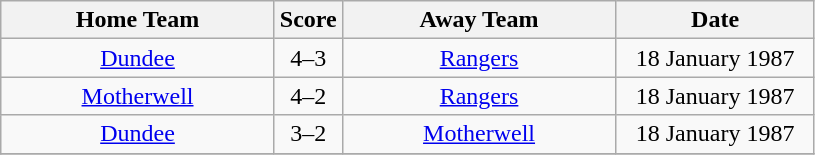<table class="wikitable" style="text-align:center;">
<tr>
<th width=175>Home Team</th>
<th width=20>Score</th>
<th width=175>Away Team</th>
<th width= 125>Date</th>
</tr>
<tr>
<td><a href='#'>Dundee</a></td>
<td>4–3</td>
<td><a href='#'>Rangers</a></td>
<td>18 January 1987</td>
</tr>
<tr>
<td><a href='#'>Motherwell</a></td>
<td>4–2</td>
<td><a href='#'>Rangers</a></td>
<td>18 January 1987</td>
</tr>
<tr>
<td><a href='#'>Dundee</a></td>
<td>3–2</td>
<td><a href='#'>Motherwell</a></td>
<td>18 January 1987</td>
</tr>
<tr>
</tr>
</table>
